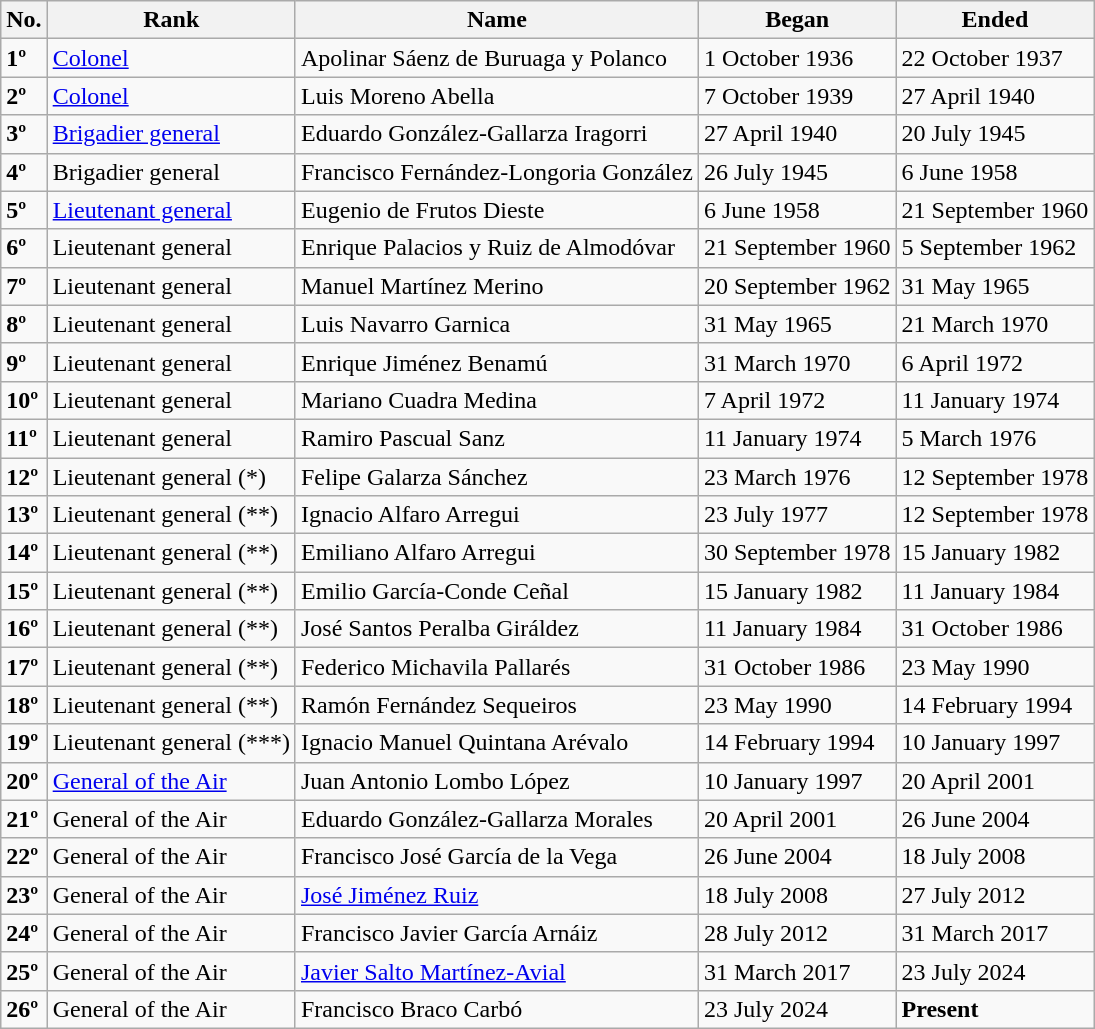<table class="wikitable">
<tr>
<th>No.</th>
<th>Rank</th>
<th>Name</th>
<th>Began</th>
<th>Ended</th>
</tr>
<tr>
<td><strong>1º</strong></td>
<td><a href='#'>Colonel</a></td>
<td>Apolinar Sáenz de Buruaga y Polanco</td>
<td>1 October 1936</td>
<td>22 October 1937</td>
</tr>
<tr>
<td><strong>2º</strong></td>
<td><a href='#'>Colonel</a></td>
<td>Luis Moreno Abella</td>
<td>7 October 1939</td>
<td>27 April 1940</td>
</tr>
<tr>
<td><strong>3º</strong></td>
<td><a href='#'>Brigadier general</a></td>
<td>Eduardo González-Gallarza Iragorri</td>
<td>27 April 1940</td>
<td>20 July 1945</td>
</tr>
<tr>
<td><strong>4º</strong></td>
<td>Brigadier general</td>
<td>Francisco Fernández-Longoria González</td>
<td>26 July 1945</td>
<td>6 June 1958</td>
</tr>
<tr>
<td><strong>5º</strong></td>
<td><a href='#'>Lieutenant general</a></td>
<td>Eugenio de Frutos Dieste</td>
<td>6 June 1958</td>
<td>21 September 1960</td>
</tr>
<tr>
<td><strong>6º</strong></td>
<td>Lieutenant general</td>
<td>Enrique Palacios y Ruiz de Almodóvar</td>
<td>21 September 1960</td>
<td>5 September 1962</td>
</tr>
<tr>
<td><strong>7º</strong></td>
<td>Lieutenant general</td>
<td>Manuel Martínez Merino</td>
<td>20 September 1962</td>
<td>31 May 1965</td>
</tr>
<tr>
<td><strong>8º</strong></td>
<td>Lieutenant general</td>
<td>Luis Navarro Garnica</td>
<td>31 May 1965</td>
<td>21 March 1970</td>
</tr>
<tr>
<td><strong>9º</strong></td>
<td>Lieutenant general</td>
<td>Enrique Jiménez Benamú</td>
<td>31 March 1970</td>
<td>6 April 1972</td>
</tr>
<tr>
<td><strong>10º</strong></td>
<td>Lieutenant general</td>
<td>Mariano Cuadra Medina</td>
<td>7 April 1972</td>
<td>11 January 1974</td>
</tr>
<tr>
<td><strong>11º</strong></td>
<td>Lieutenant general</td>
<td>Ramiro Pascual Sanz</td>
<td>11 January 1974</td>
<td>5 March 1976</td>
</tr>
<tr>
<td><strong>12º</strong></td>
<td>Lieutenant general (*)</td>
<td>Felipe Galarza Sánchez</td>
<td>23 March 1976</td>
<td>12 September 1978</td>
</tr>
<tr>
<td><strong>13º</strong></td>
<td>Lieutenant general (**)</td>
<td>Ignacio Alfaro Arregui</td>
<td>23 July 1977</td>
<td>12 September 1978</td>
</tr>
<tr>
<td><strong>14º</strong></td>
<td>Lieutenant general (**)</td>
<td>Emiliano Alfaro Arregui</td>
<td>30 September 1978</td>
<td>15 January 1982</td>
</tr>
<tr>
<td><strong>15º</strong></td>
<td>Lieutenant general (**)</td>
<td>Emilio García-Conde Ceñal</td>
<td>15 January 1982</td>
<td>11 January 1984</td>
</tr>
<tr>
<td><strong>16º</strong></td>
<td>Lieutenant general (**)</td>
<td>José Santos Peralba Giráldez</td>
<td>11 January 1984</td>
<td>31 October 1986</td>
</tr>
<tr>
<td><strong>17º</strong></td>
<td>Lieutenant general (**)</td>
<td>Federico Michavila Pallarés</td>
<td>31 October 1986</td>
<td>23 May 1990</td>
</tr>
<tr>
<td><strong>18º</strong></td>
<td>Lieutenant general (**)</td>
<td>Ramón Fernández Sequeiros</td>
<td>23 May 1990</td>
<td>14 February 1994</td>
</tr>
<tr>
<td><strong>19º</strong></td>
<td>Lieutenant general (***)</td>
<td>Ignacio Manuel Quintana Arévalo</td>
<td>14 February 1994</td>
<td>10 January 1997</td>
</tr>
<tr>
<td><strong>20º</strong></td>
<td><a href='#'>General of the Air</a></td>
<td>Juan Antonio Lombo López</td>
<td>10 January 1997</td>
<td>20 April 2001</td>
</tr>
<tr>
<td><strong>21º</strong></td>
<td>General of the Air</td>
<td>Eduardo González-Gallarza Morales</td>
<td>20 April 2001</td>
<td>26 June 2004</td>
</tr>
<tr>
<td><strong>22º</strong></td>
<td>General of the Air</td>
<td>Francisco José García de la Vega</td>
<td>26 June 2004</td>
<td>18 July 2008</td>
</tr>
<tr>
<td><strong>23º</strong></td>
<td>General of the Air</td>
<td><a href='#'>José Jiménez Ruiz</a></td>
<td>18 July 2008</td>
<td>27 July 2012</td>
</tr>
<tr>
<td><strong>24º</strong></td>
<td>General of the Air</td>
<td>Francisco Javier García Arnáiz</td>
<td>28 July 2012</td>
<td>31 March 2017</td>
</tr>
<tr>
<td><strong>25º</strong></td>
<td>General of the Air</td>
<td><a href='#'>Javier Salto Martínez-Avial</a></td>
<td>31 March 2017</td>
<td>23 July 2024</td>
</tr>
<tr>
<td><strong>26º</strong></td>
<td>General of the Air</td>
<td>Francisco Braco Carbó</td>
<td>23 July 2024</td>
<td><strong>Present</strong></td>
</tr>
</table>
